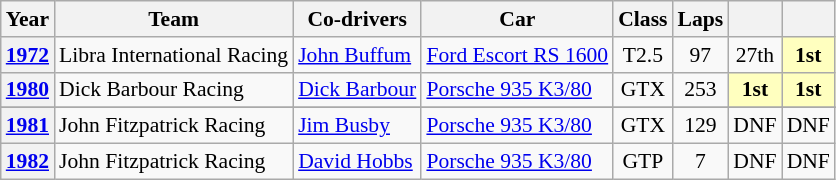<table class="wikitable" style="text-align:center; font-size:90%">
<tr>
<th>Year</th>
<th>Team</th>
<th>Co-drivers</th>
<th>Car</th>
<th>Class</th>
<th>Laps</th>
<th></th>
<th></th>
</tr>
<tr>
<th><a href='#'>1972</a></th>
<td align="left"> Libra International Racing</td>
<td align="left"> <a href='#'>John Buffum</a></td>
<td align="left"><a href='#'>Ford Escort RS 1600</a></td>
<td>T2.5</td>
<td>97</td>
<td>27th</td>
<td style="background:#ffffbf;"><strong>1st</strong></td>
</tr>
<tr>
<th><a href='#'>1980</a></th>
<td align="left"> Dick Barbour Racing</td>
<td align="left"> <a href='#'>Dick Barbour</a></td>
<td align="left"><a href='#'>Porsche 935 K3/80</a></td>
<td>GTX</td>
<td>253</td>
<td style="background:#ffffbf;"><strong>1st</strong></td>
<td style="background:#ffffbf;"><strong>1st</strong></td>
</tr>
<tr>
</tr>
<tr>
<th><a href='#'>1981</a></th>
<td align="left"> John Fitzpatrick Racing</td>
<td align="left"> <a href='#'>Jim Busby</a></td>
<td align="left"><a href='#'>Porsche 935 K3/80</a></td>
<td>GTX</td>
<td>129</td>
<td>DNF</td>
<td>DNF</td>
</tr>
<tr>
<th><a href='#'>1982</a></th>
<td align="left"> John Fitzpatrick Racing</td>
<td align="left"> <a href='#'>David Hobbs</a></td>
<td align="left"><a href='#'>Porsche 935 K3/80</a></td>
<td>GTP</td>
<td>7</td>
<td>DNF</td>
<td>DNF</td>
</tr>
</table>
